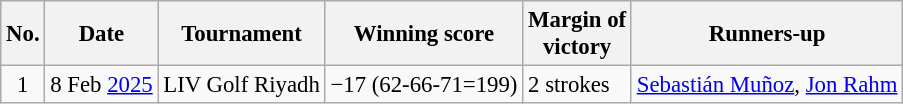<table class="wikitable" style="font-size:95%;">
<tr>
<th>No.</th>
<th>Date</th>
<th>Tournament</th>
<th>Winning score</th>
<th>Margin of<br>victory</th>
<th>Runners-up</th>
</tr>
<tr>
<td align=center>1</td>
<td align=right>8 Feb <a href='#'>2025</a></td>
<td>LIV Golf Riyadh</td>
<td>−17 (62-66-71=199)</td>
<td>2 strokes</td>
<td> <a href='#'>Sebastián Muñoz</a>,  <a href='#'>Jon Rahm</a></td>
</tr>
</table>
